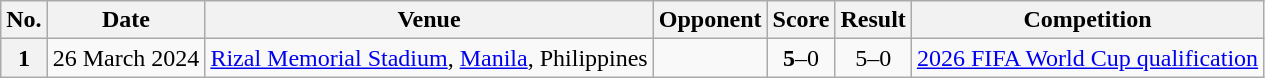<table class="wikitable sortable plainrowheaders">
<tr>
<th scope="col">No.</th>
<th scope="col" data-sort-type="date">Date</th>
<th scope="col">Venue</th>
<th scope="col">Opponent</th>
<th scope="col">Score</th>
<th scope="col">Result</th>
<th scope="col">Competition</th>
</tr>
<tr>
<th scope="row">1</th>
<td>26 March 2024</td>
<td><a href='#'>Rizal Memorial Stadium</a>, <a href='#'>Manila</a>, Philippines</td>
<td></td>
<td align="center"><strong>5</strong>–0</td>
<td align="center">5–0</td>
<td><a href='#'>2026 FIFA World Cup qualification</a></td>
</tr>
</table>
